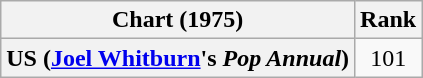<table class="wikitable plainrowheaders">
<tr>
<th scope="col">Chart (1975)</th>
<th scope="col">Rank</th>
</tr>
<tr>
<th scope="row">US (<a href='#'>Joel Whitburn</a>'s <em>Pop Annual</em>)</th>
<td style="text-align:center;">101</td>
</tr>
</table>
